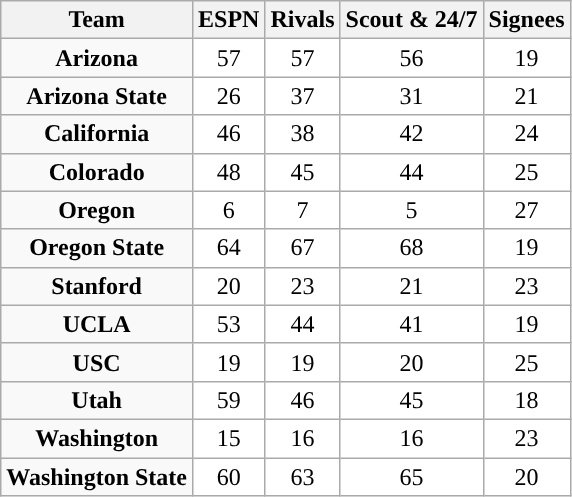<table class="wikitable">
<tr>
<th>Team</th>
<th>ESPN</th>
<th>Rivals</th>
<th>Scout & 24/7</th>
<th>Signees</th>
</tr>
<tr style="text-align:center;">
<td><strong>Arizona</strong></td>
<td style="text-align:center; background:white">57</td>
<td style="text-align:center; background:white">57</td>
<td style="text-align:center; background:white">56</td>
<td style="text-align:center; background:white">19</td>
</tr>
<tr style="text-align:center;">
<td><strong>Arizona State</strong></td>
<td style="text-align:center; background:white">26</td>
<td style="text-align:center; background:white">37</td>
<td style="text-align:center; background:white">31</td>
<td style="text-align:center; background:white">21</td>
</tr>
<tr style="text-align:center;">
<td><strong>California</strong></td>
<td style="text-align:center; background:white">46</td>
<td style="text-align:center; background:white">38</td>
<td style="text-align:center; background:white">42</td>
<td style="text-align:center; background:white">24</td>
</tr>
<tr style="text-align:center;">
<td><strong>Colorado</strong></td>
<td style="text-align:center; background:white">48</td>
<td style="text-align:center; background:white">45</td>
<td style="text-align:center; background:white">44</td>
<td style="text-align:center; background:white">25</td>
</tr>
<tr style="text-align:center;">
<td><strong>Oregon</strong></td>
<td style="text-align:center; background:white">6</td>
<td style="text-align:center; background:white">7</td>
<td style="text-align:center; background:white">5</td>
<td style="text-align:center; background:white">27</td>
</tr>
<tr style="text-align:center;">
<td><strong>Oregon State</strong></td>
<td style="text-align:center; background:white">64</td>
<td style="text-align:center; background:white">67</td>
<td style="text-align:center; background:white">68</td>
<td style="text-align:center; background:white">19</td>
</tr>
<tr style="text-align:center;">
<td><strong>Stanford</strong></td>
<td style="text-align:center; background:white">20</td>
<td style="text-align:center; background:white">23</td>
<td style="text-align:center; background:white">21</td>
<td style="text-align:center; background:white">23</td>
</tr>
<tr style="text-align:center;">
<td><strong>UCLA</strong></td>
<td style="text-align:center; background:white">53</td>
<td style="text-align:center; background:white">44</td>
<td style="text-align:center; background:white">41</td>
<td style="text-align:center; background:white">19</td>
</tr>
<tr style="text-align:center;">
<td><strong>USC</strong></td>
<td style="text-align:center; background:white">19</td>
<td style="text-align:center; background:white">19</td>
<td style="text-align:center; background:white">20</td>
<td style="text-align:center; background:white">25</td>
</tr>
<tr style="text-align:center;">
<td><strong>Utah</strong></td>
<td style="text-align:center; background:white">59</td>
<td style="text-align:center; background:white">46</td>
<td style="text-align:center; background:white">45</td>
<td style="text-align:center; background:white">18</td>
</tr>
<tr style="text-align:center;">
<td><strong>Washington</strong></td>
<td style="text-align:center; background:white">15</td>
<td style="text-align:center; background:white">16</td>
<td style="text-align:center; background:white">16</td>
<td style="text-align:center; background:white">23</td>
</tr>
<tr style="text-align:center;">
<td><strong>Washington State</strong></td>
<td style="text-align:center; background:white">60</td>
<td style="text-align:center; background:white">63</td>
<td style="text-align:center; background:white">65</td>
<td style="text-align:center; background:white">20</td>
</tr>
</table>
